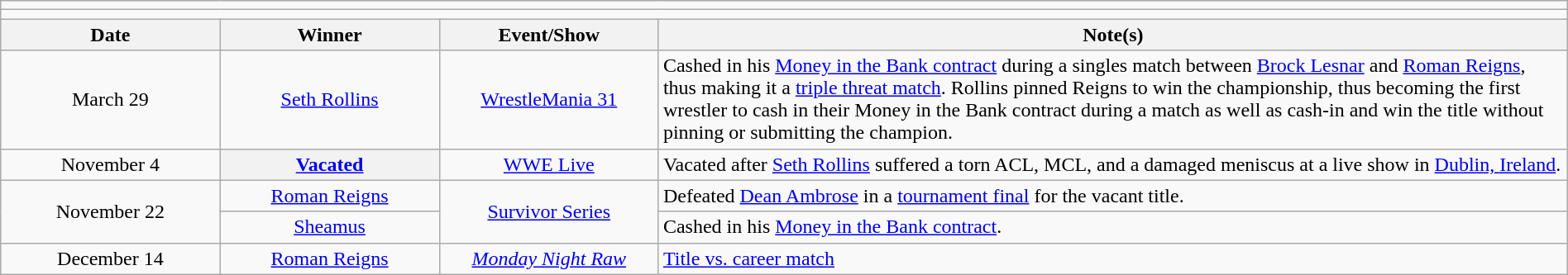<table class="wikitable" style="text-align:center; width:100%;">
<tr>
<td colspan="5"></td>
</tr>
<tr>
<td colspan="5"><strong></strong></td>
</tr>
<tr>
<th width=14%>Date</th>
<th width=14%>Winner</th>
<th width=14%>Event/Show</th>
<th width=58%>Note(s)</th>
</tr>
<tr>
<td>March 29</td>
<td><a href='#'>Seth Rollins</a></td>
<td><a href='#'>WrestleMania 31</a></td>
<td align=left>Cashed in his <a href='#'>Money in the Bank contract</a> during a singles match between <a href='#'>Brock Lesnar</a> and <a href='#'>Roman Reigns</a>, thus making it a <a href='#'>triple threat match</a>. Rollins pinned Reigns to win the championship, thus becoming the first wrestler to cash in their Money in the Bank contract during a match as well as cash-in and win the title without pinning or submitting the champion.</td>
</tr>
<tr>
<td>November 4</td>
<th><a href='#'>Vacated</a></th>
<td><a href='#'>WWE Live</a></td>
<td align=left>Vacated after <a href='#'>Seth Rollins</a> suffered a torn ACL, MCL, and a damaged meniscus at a live show in <a href='#'>Dublin, Ireland</a>.</td>
</tr>
<tr>
<td rowspan="2">November 22</td>
<td><a href='#'>Roman Reigns</a></td>
<td rowspan="2"><a href='#'>Survivor Series</a></td>
<td align=left>Defeated <a href='#'>Dean Ambrose</a> in a <a href='#'>tournament final</a> for the vacant title.</td>
</tr>
<tr>
<td><a href='#'>Sheamus</a></td>
<td align=left>Cashed in his <a href='#'>Money in the Bank contract</a>.</td>
</tr>
<tr>
<td>December 14</td>
<td><a href='#'>Roman Reigns</a></td>
<td><em><a href='#'>Monday Night Raw</a></em></td>
<td align=left><a href='#'>Title vs. career match</a></td>
</tr>
</table>
